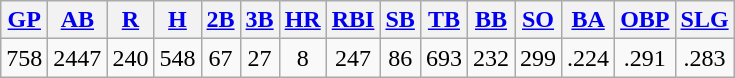<table class="wikitable">
<tr>
<th><a href='#'>GP</a></th>
<th><a href='#'>AB</a></th>
<th><a href='#'>R</a></th>
<th><a href='#'>H</a></th>
<th><a href='#'>2B</a></th>
<th><a href='#'>3B</a></th>
<th><a href='#'>HR</a></th>
<th><a href='#'>RBI</a></th>
<th><a href='#'>SB</a></th>
<th><a href='#'>TB</a></th>
<th><a href='#'>BB</a></th>
<th><a href='#'>SO</a></th>
<th><a href='#'>BA</a></th>
<th><a href='#'>OBP</a></th>
<th><a href='#'>SLG</a></th>
</tr>
<tr align=center>
<td>758</td>
<td>2447</td>
<td>240</td>
<td>548</td>
<td>67</td>
<td>27</td>
<td>8</td>
<td>247</td>
<td>86</td>
<td>693</td>
<td>232</td>
<td>299</td>
<td>.224</td>
<td>.291</td>
<td>.283</td>
</tr>
</table>
